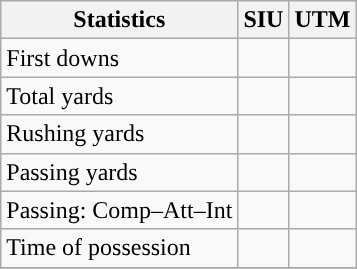<table class="wikitable" style="float: left;">
<tr>
<th>Statistics</th>
<th>SIU</th>
<th>UTM</th>
</tr>
<tr>
<td>First downs</td>
<td></td>
<td></td>
</tr>
<tr>
<td>Total yards</td>
<td></td>
<td></td>
</tr>
<tr>
<td>Rushing yards</td>
<td></td>
<td></td>
</tr>
<tr>
<td>Passing yards</td>
<td></td>
<td></td>
</tr>
<tr>
<td>Passing: Comp–Att–Int</td>
<td></td>
<td></td>
</tr>
<tr>
<td>Time of possession</td>
<td></td>
<td></td>
</tr>
<tr>
</tr>
</table>
